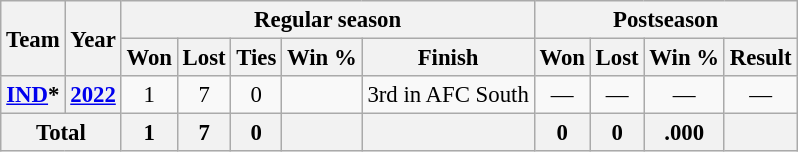<table class="wikitable" style="font-size: 95%; text-align:center;">
<tr>
<th rowspan="2">Team</th>
<th rowspan="2">Year</th>
<th colspan="5">Regular season</th>
<th colspan="4">Postseason</th>
</tr>
<tr>
<th>Won</th>
<th>Lost</th>
<th>Ties</th>
<th>Win %</th>
<th>Finish</th>
<th>Won</th>
<th>Lost</th>
<th>Win %</th>
<th>Result</th>
</tr>
<tr>
<th><a href='#'>IND</a>*</th>
<th><a href='#'>2022</a></th>
<td>1</td>
<td>7</td>
<td>0</td>
<td></td>
<td>3rd in AFC South</td>
<td>—</td>
<td>—</td>
<td>—</td>
<td>—</td>
</tr>
<tr>
<th colspan="2">Total</th>
<th>1</th>
<th>7</th>
<th>0</th>
<th></th>
<th></th>
<th>0</th>
<th>0</th>
<th>.000</th>
<th></th>
</tr>
</table>
